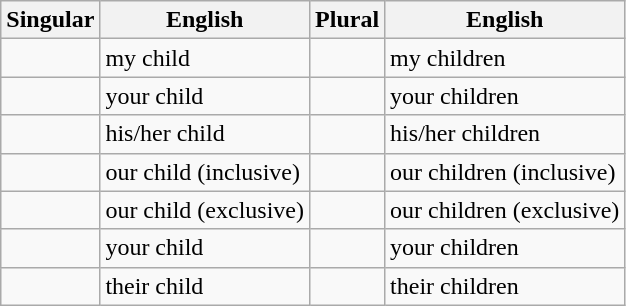<table class="wikitable">
<tr>
<th>Singular</th>
<th>English</th>
<th>Plural</th>
<th>English</th>
</tr>
<tr>
<td></td>
<td>my child</td>
<td></td>
<td>my children</td>
</tr>
<tr>
<td></td>
<td>your child</td>
<td></td>
<td>your children</td>
</tr>
<tr>
<td></td>
<td>his/her child</td>
<td></td>
<td>his/her children</td>
</tr>
<tr>
<td></td>
<td>our child (inclusive)</td>
<td></td>
<td>our children (inclusive)</td>
</tr>
<tr>
<td></td>
<td>our child (exclusive)</td>
<td></td>
<td>our children (exclusive)</td>
</tr>
<tr>
<td></td>
<td>your child</td>
<td></td>
<td>your children</td>
</tr>
<tr>
<td></td>
<td>their child</td>
<td></td>
<td>their children</td>
</tr>
</table>
